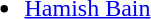<table style="width:100%;">
<tr>
<td style="vertical-align:top; width:20%;"><br><ul><li> <a href='#'>Hamish Bain</a></li></ul></td>
<td style="vertical-align:top; width:20%;"></td>
<td style="vertical-align:top; width:20%;"></td>
</tr>
</table>
